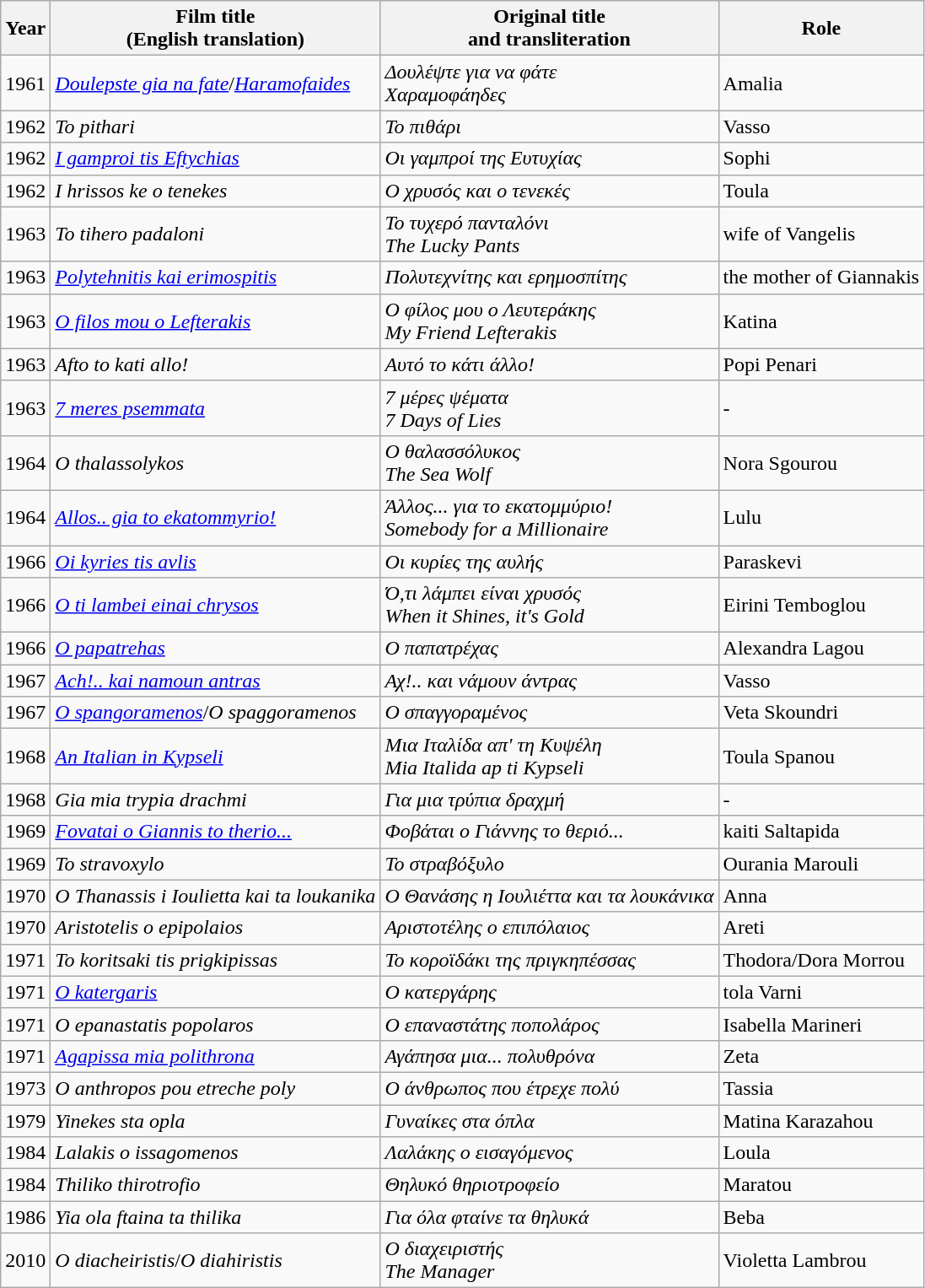<table class="wikitable">
<tr>
<th>Year</th>
<th>Film title<br>(English translation)</th>
<th>Original title<br>and transliteration</th>
<th>Role</th>
</tr>
<tr>
<td>1961</td>
<td><em><a href='#'>Doulepste gia na fate</a></em>/<em><a href='#'>Haramofaides</a></em></td>
<td><em>Δουλέψτε για να φάτε</em><br><em>Χαραμοφάηδες</em></td>
<td>Amalia</td>
</tr>
<tr>
<td>1962</td>
<td><em>To pithari</em></td>
<td><em>Το πιθάρι</em></td>
<td>Vasso</td>
</tr>
<tr>
<td>1962</td>
<td><em><a href='#'>I gamproi tis Eftychias</a></em></td>
<td><em>Οι γαμπροί της Ευτυχίας</em></td>
<td>Sophi</td>
</tr>
<tr>
<td>1962</td>
<td><em>I hrissos ke o tenekes</em></td>
<td><em>Ο χρυσός και ο τενεκές</em></td>
<td>Toula</td>
</tr>
<tr>
<td>1963</td>
<td><em>To tihero padaloni</em></td>
<td><em>Το τυχερό πανταλόνι</em><br><em>The Lucky Pants</em></td>
<td>wife of Vangelis</td>
</tr>
<tr>
<td>1963</td>
<td><em><a href='#'>Polytehnitis kai erimospitis</a></em></td>
<td><em>Πολυτεχνίτης και ερημοσπίτης</em></td>
<td>the mother of Giannakis</td>
</tr>
<tr>
<td>1963</td>
<td><em><a href='#'>O filos mou o Lefterakis</a></em></td>
<td><em>Ο φίλος μου ο Λευτεράκης</em><br><em>My Friend Lefterakis</em></td>
<td>Katina</td>
</tr>
<tr>
<td>1963</td>
<td><em>Afto to kati allo!</em></td>
<td><em>Αυτό το κάτι άλλο!</em></td>
<td>Popi Penari</td>
</tr>
<tr>
<td>1963</td>
<td><em><a href='#'>7 meres psemmata</a></em></td>
<td><em>7 μέρες ψέματα</em><br><em>7 Days of Lies</em></td>
<td>-</td>
</tr>
<tr>
<td>1964</td>
<td><em>O thalassolykos</em></td>
<td><em>Ο θαλασσόλυκος</em><br><em>The Sea Wolf</em></td>
<td>Nora Sgourou</td>
</tr>
<tr>
<td>1964</td>
<td><em><a href='#'>Allos.. gia to ekatommyrio!</a></em></td>
<td><em>Άλλος... για το εκατομμύριο!</em><br><em>Somebody for a Millionaire</em></td>
<td>Lulu</td>
</tr>
<tr>
<td>1966</td>
<td><em><a href='#'>Oi kyries tis avlis</a></em></td>
<td><em>Οι κυρίες της αυλής</em></td>
<td>Paraskevi</td>
</tr>
<tr>
<td>1966</td>
<td><em><a href='#'>O ti lambei einai chrysos</a></em></td>
<td><em>Ό,τι λάμπει είναι χρυσός</em><br><em>When it Shines, it's Gold</em></td>
<td>Eirini Temboglou</td>
</tr>
<tr>
<td>1966</td>
<td><em><a href='#'>O papatrehas</a></em></td>
<td><em>Ο παπατρέχας</em></td>
<td>Alexandra Lagou</td>
</tr>
<tr>
<td>1967</td>
<td><em><a href='#'>Ach!.. kai namoun antras</a></em></td>
<td><em>Αχ!.. και νάμουν άντρας</em></td>
<td>Vasso</td>
</tr>
<tr>
<td>1967</td>
<td><em><a href='#'>O spangoramenos</a></em>/<em>O spaggoramenos</em></td>
<td><em>Ο σπαγγοραμένος</em></td>
<td>Veta Skoundri</td>
</tr>
<tr>
<td>1968</td>
<td><em><a href='#'>An Italian in Kypseli</a></em></td>
<td><em>Μια Ιταλίδα απ' τη Κυψέλη</em><br><em>Mia Italida ap ti Kypseli</em></td>
<td>Toula Spanou</td>
</tr>
<tr>
<td>1968</td>
<td><em>Gia mia trypia drachmi</em></td>
<td><em>Για μια τρύπια δραχμή</em></td>
<td>-</td>
</tr>
<tr>
<td>1969</td>
<td><em><a href='#'>Fovatai o Giannis to therio...</a></em></td>
<td><em>Φοβάται ο Γιάννης το θεριό...</em></td>
<td>kaiti Saltapida</td>
</tr>
<tr>
<td>1969</td>
<td><em>To stravoxylo</em></td>
<td><em>Το στραβόξυλο</em></td>
<td>Ourania Marouli</td>
</tr>
<tr>
<td>1970</td>
<td><em>O Thanassis i Ioulietta kai ta loukanika</em></td>
<td><em>Ο Θανάσης η Ιουλιέττα και τα λουκάνικα</em></td>
<td>Anna</td>
</tr>
<tr>
<td>1970</td>
<td><em>Aristotelis o epipolaios</em></td>
<td><em>Αριστοτέλης ο επιπόλαιος</em></td>
<td>Areti</td>
</tr>
<tr>
<td>1971</td>
<td><em>To koritsaki tis prigkipissas</em></td>
<td><em>Το κοροϊδάκι της πριγκηπέσσας</em></td>
<td>Thodora/Dora Morrou</td>
</tr>
<tr>
<td>1971</td>
<td><em><a href='#'>O katergaris</a></em></td>
<td><em>Ο κατεργάρης</em></td>
<td>tola Varni</td>
</tr>
<tr>
<td>1971</td>
<td><em>O epanastatis popolaros</em></td>
<td><em>Ο επαναστάτης ποπολάρος</em></td>
<td>Isabella Marineri</td>
</tr>
<tr>
<td>1971</td>
<td><em><a href='#'>Agapissa mia polithrona</a></em></td>
<td><em>Αγάπησα μια... πολυθρόνα</em></td>
<td>Zeta</td>
</tr>
<tr>
<td>1973</td>
<td><em>O anthropos pou etreche poly</em></td>
<td><em>Ο άνθρωπος που έτρεχε πολύ</em></td>
<td>Tassia</td>
</tr>
<tr>
<td>1979</td>
<td><em>Yinekes sta opla</em></td>
<td><em>Γυναίκες στα όπλα</em></td>
<td>Matina Karazahou</td>
</tr>
<tr>
<td>1984</td>
<td><em>Lalakis o issagomenos</em></td>
<td><em>Λαλάκης ο εισαγόμενος</em></td>
<td>Loula</td>
</tr>
<tr>
<td>1984</td>
<td><em>Thiliko thirotrofio</em></td>
<td><em>Θηλυκό θηριοτροφείο</em></td>
<td>Maratou</td>
</tr>
<tr>
<td>1986</td>
<td><em>Yia ola ftaina ta thilika</em></td>
<td><em>Για όλα φταίνε τα θηλυκά</em></td>
<td>Beba</td>
</tr>
<tr>
<td>2010</td>
<td><em>O diacheiristis</em>/<em>O diahiristis</em></td>
<td><em>Ο διαχειριστής</em><br><em>The Manager</em></td>
<td>Violetta Lambrou</td>
</tr>
</table>
